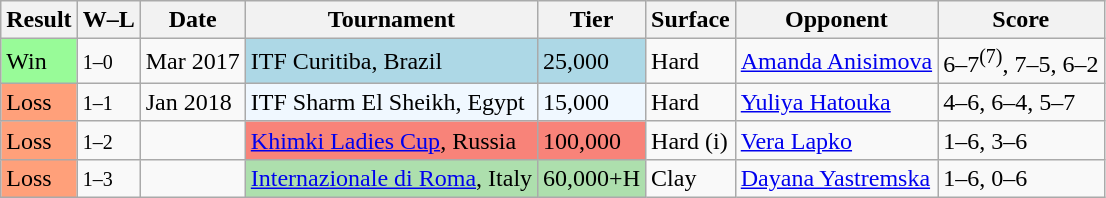<table class="sortable wikitable">
<tr>
<th>Result</th>
<th class="unsortable">W–L</th>
<th>Date</th>
<th>Tournament</th>
<th>Tier</th>
<th>Surface</th>
<th>Opponent</th>
<th>Score</th>
</tr>
<tr>
<td style="background:#98fb98;">Win</td>
<td><small>1–0</small></td>
<td>Mar 2017</td>
<td style="background:lightblue;">ITF Curitiba, Brazil</td>
<td style="background:lightblue;">25,000</td>
<td>Hard</td>
<td> <a href='#'>Amanda Anisimova</a></td>
<td>6–7<sup>(7)</sup>, 7–5, 6–2</td>
</tr>
<tr>
<td style="background:#ffa07a;">Loss</td>
<td><small>1–1</small></td>
<td>Jan 2018</td>
<td style="background:#f0f8ff;">ITF Sharm El Sheikh, Egypt</td>
<td style="background:#f0f8ff;">15,000</td>
<td>Hard</td>
<td> <a href='#'>Yuliya Hatouka</a></td>
<td>4–6, 6–4, 5–7</td>
</tr>
<tr>
<td style="background:#ffa07a;">Loss</td>
<td><small>1–2</small></td>
<td><a href='#'></a></td>
<td style="background:#f88379;"><a href='#'>Khimki Ladies Cup</a>, Russia</td>
<td style="background:#f88379;">100,000</td>
<td>Hard (i)</td>
<td> <a href='#'>Vera Lapko</a></td>
<td>1–6, 3–6</td>
</tr>
<tr>
<td style="background:#ffa07a;">Loss</td>
<td><small>1–3</small></td>
<td><a href='#'></a></td>
<td style="background:#ADDFAD;"><a href='#'>Internazionale di Roma</a>, Italy</td>
<td style="background:#ADDFAD;">60,000+H</td>
<td>Clay</td>
<td> <a href='#'>Dayana Yastremska</a></td>
<td>1–6, 0–6</td>
</tr>
</table>
